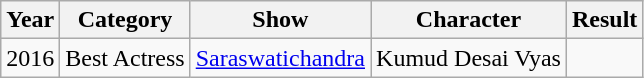<table class="wikitable sortable">
<tr>
<th>Year</th>
<th>Category</th>
<th>Show</th>
<th>Character</th>
<th>Result</th>
</tr>
<tr>
<td>2016</td>
<td>Best Actress</td>
<td><a href='#'>Saraswatichandra</a></td>
<td>Kumud Desai Vyas</td>
<td></td>
</tr>
</table>
